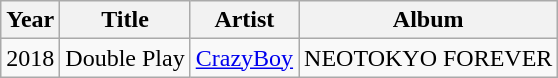<table class="wikitable">
<tr>
<th>Year</th>
<th>Title</th>
<th>Artist</th>
<th>Album</th>
</tr>
<tr>
<td>2018</td>
<td>Double Play</td>
<td><a href='#'>CrazyBoy</a></td>
<td>NEOTOKYO FOREVER</td>
</tr>
</table>
